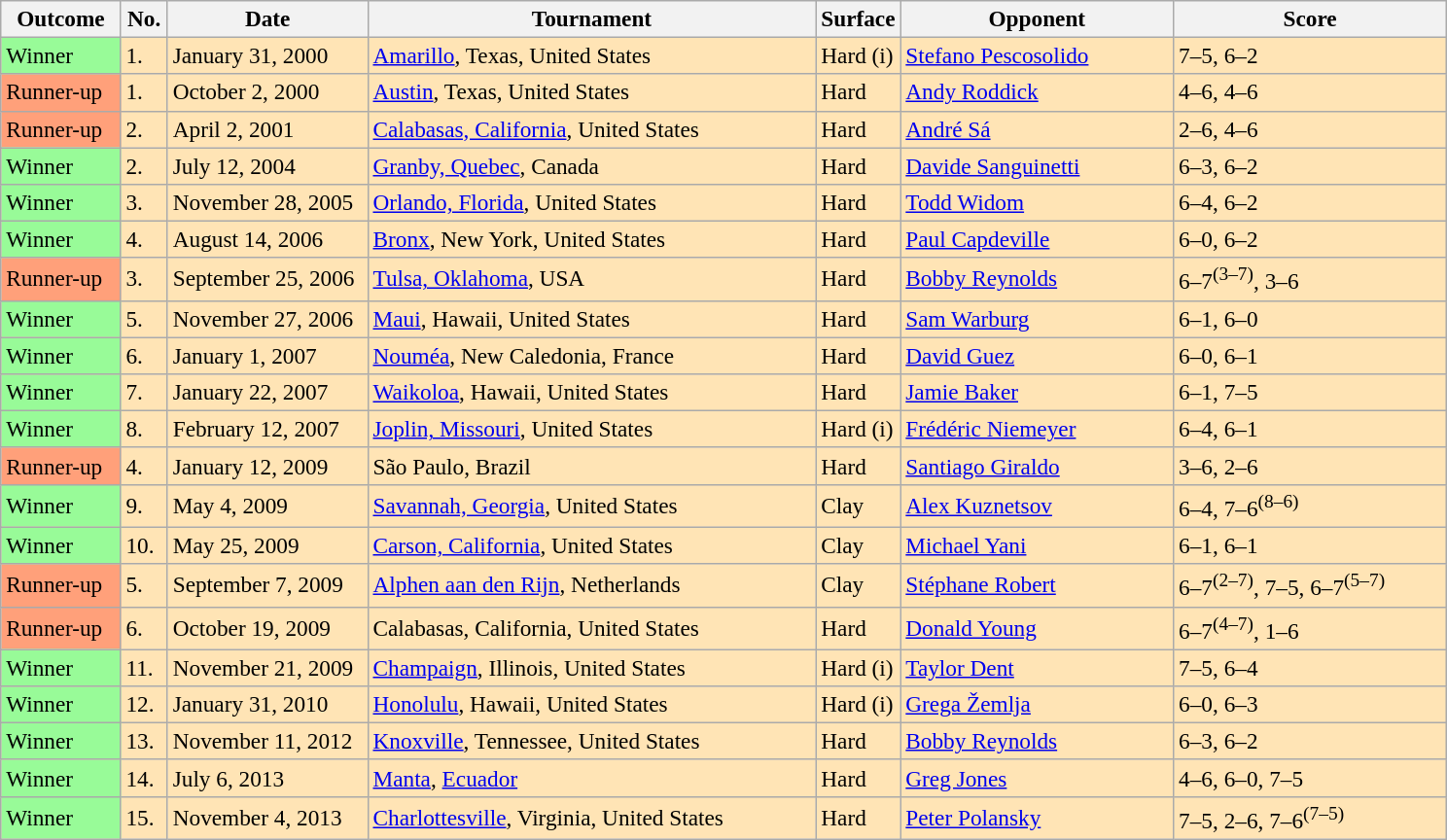<table class=wikitable style=font-size:97%>
<tr>
<th width=75>Outcome</th>
<th width=25>No.</th>
<th width=130>Date</th>
<th width=300>Tournament</th>
<th>Surface</th>
<th width=180>Opponent</th>
<th width=180>Score</th>
</tr>
<tr bgcolor=moccasin>
<td bgcolor=98FB98>Winner</td>
<td>1.</td>
<td>January 31, 2000</td>
<td><a href='#'>Amarillo</a>, Texas, United States</td>
<td>Hard (i)</td>
<td> <a href='#'>Stefano Pescosolido</a></td>
<td>7–5, 6–2</td>
</tr>
<tr bgcolor=moccasin>
<td bgcolor=FFA07A>Runner-up</td>
<td>1.</td>
<td>October 2, 2000</td>
<td><a href='#'>Austin</a>, Texas, United States</td>
<td>Hard</td>
<td> <a href='#'>Andy Roddick</a></td>
<td>4–6, 4–6</td>
</tr>
<tr bgcolor=moccasin>
<td bgcolor=FFA07A>Runner-up</td>
<td>2.</td>
<td>April 2, 2001</td>
<td><a href='#'>Calabasas, California</a>, United States</td>
<td>Hard</td>
<td> <a href='#'>André Sá</a></td>
<td>2–6, 4–6</td>
</tr>
<tr bgcolor=moccasin>
<td bgcolor=98FB98>Winner</td>
<td>2.</td>
<td>July 12, 2004</td>
<td><a href='#'>Granby, Quebec</a>, Canada</td>
<td>Hard</td>
<td> <a href='#'>Davide Sanguinetti</a></td>
<td>6–3, 6–2</td>
</tr>
<tr bgcolor=moccasin>
<td bgcolor=98FB98>Winner</td>
<td>3.</td>
<td>November 28, 2005</td>
<td><a href='#'>Orlando, Florida</a>, United States</td>
<td>Hard</td>
<td> <a href='#'>Todd Widom</a></td>
<td>6–4, 6–2</td>
</tr>
<tr bgcolor=moccasin>
<td bgcolor=98FB98>Winner</td>
<td>4.</td>
<td>August 14, 2006</td>
<td><a href='#'>Bronx</a>, New York, United States</td>
<td>Hard</td>
<td> <a href='#'>Paul Capdeville</a></td>
<td>6–0, 6–2</td>
</tr>
<tr bgcolor=moccasin>
<td bgcolor=FFA07A>Runner-up</td>
<td>3.</td>
<td>September 25, 2006</td>
<td><a href='#'>Tulsa, Oklahoma</a>, USA</td>
<td>Hard</td>
<td> <a href='#'>Bobby Reynolds</a></td>
<td>6–7<sup>(3–7)</sup>, 3–6</td>
</tr>
<tr bgcolor=moccasin>
<td bgcolor=98FB98>Winner</td>
<td>5.</td>
<td>November 27, 2006</td>
<td><a href='#'>Maui</a>, Hawaii, United States</td>
<td>Hard</td>
<td> <a href='#'>Sam Warburg</a></td>
<td>6–1, 6–0</td>
</tr>
<tr bgcolor=moccasin>
<td bgcolor=98FB98>Winner</td>
<td>6.</td>
<td>January 1, 2007</td>
<td><a href='#'>Nouméa</a>, New Caledonia, France</td>
<td>Hard</td>
<td> <a href='#'>David Guez</a></td>
<td>6–0, 6–1</td>
</tr>
<tr bgcolor=moccasin>
<td bgcolor=98FB98>Winner</td>
<td>7.</td>
<td>January 22, 2007</td>
<td><a href='#'>Waikoloa</a>, Hawaii, United States</td>
<td>Hard</td>
<td> <a href='#'>Jamie Baker</a></td>
<td>6–1, 7–5</td>
</tr>
<tr bgcolor=moccasin>
<td bgcolor=98FB98>Winner</td>
<td>8.</td>
<td>February 12, 2007</td>
<td><a href='#'>Joplin, Missouri</a>, United States</td>
<td>Hard (i)</td>
<td> <a href='#'>Frédéric Niemeyer</a></td>
<td>6–4, 6–1</td>
</tr>
<tr bgcolor=moccasin>
<td bgcolor=FFA07A>Runner-up</td>
<td>4.</td>
<td>January 12, 2009</td>
<td>São Paulo, Brazil</td>
<td>Hard</td>
<td> <a href='#'>Santiago Giraldo</a></td>
<td>3–6, 2–6</td>
</tr>
<tr bgcolor=moccasin>
<td bgcolor=98FB98>Winner</td>
<td>9.</td>
<td>May 4, 2009</td>
<td><a href='#'>Savannah, Georgia</a>, United States</td>
<td>Clay</td>
<td> <a href='#'>Alex Kuznetsov</a></td>
<td>6–4, 7–6<sup>(8–6)</sup></td>
</tr>
<tr bgcolor=moccasin>
<td bgcolor=98FB98>Winner</td>
<td>10.</td>
<td>May 25, 2009</td>
<td><a href='#'>Carson, California</a>, United States</td>
<td>Clay</td>
<td> <a href='#'>Michael Yani</a></td>
<td>6–1, 6–1</td>
</tr>
<tr bgcolor=moccasin>
<td bgcolor=FFA07A>Runner-up</td>
<td>5.</td>
<td>September 7, 2009</td>
<td><a href='#'>Alphen aan den Rijn</a>, Netherlands</td>
<td>Clay</td>
<td> <a href='#'>Stéphane Robert</a></td>
<td>6–7<sup>(2–7)</sup>, 7–5, 6–7<sup>(5–7)</sup></td>
</tr>
<tr bgcolor=moccasin>
<td bgcolor=FFA07A>Runner-up</td>
<td>6.</td>
<td>October 19, 2009</td>
<td>Calabasas, California, United States</td>
<td>Hard</td>
<td> <a href='#'>Donald Young</a></td>
<td>6–7<sup>(4–7)</sup>, 1–6</td>
</tr>
<tr bgcolor=moccasin>
<td bgcolor=98FB98>Winner</td>
<td>11.</td>
<td>November 21, 2009</td>
<td><a href='#'>Champaign</a>, Illinois, United States</td>
<td>Hard (i)</td>
<td> <a href='#'>Taylor Dent</a></td>
<td>7–5, 6–4</td>
</tr>
<tr bgcolor=moccasin>
<td bgcolor=98FB98>Winner</td>
<td>12.</td>
<td>January 31, 2010</td>
<td><a href='#'>Honolulu</a>, Hawaii, United States</td>
<td>Hard (i)</td>
<td> <a href='#'>Grega Žemlja</a></td>
<td>6–0, 6–3</td>
</tr>
<tr bgcolor=moccasin>
<td bgcolor=98FB98>Winner</td>
<td>13.</td>
<td>November 11, 2012</td>
<td><a href='#'>Knoxville</a>, Tennessee, United States</td>
<td>Hard</td>
<td> <a href='#'>Bobby Reynolds</a></td>
<td>6–3, 6–2</td>
</tr>
<tr bgcolor=moccasin>
<td bgcolor=98FB98>Winner</td>
<td>14.</td>
<td>July 6, 2013</td>
<td><a href='#'>Manta</a>, <a href='#'>Ecuador</a></td>
<td>Hard</td>
<td> <a href='#'>Greg Jones</a></td>
<td>4–6, 6–0, 7–5</td>
</tr>
<tr bgcolor=moccasin>
<td bgcolor=98FB98>Winner</td>
<td>15.</td>
<td>November 4, 2013</td>
<td><a href='#'>Charlottesville</a>, Virginia, United States</td>
<td>Hard</td>
<td> <a href='#'>Peter Polansky</a></td>
<td>7–5, 2–6, 7–6<sup>(7–5)</sup></td>
</tr>
</table>
